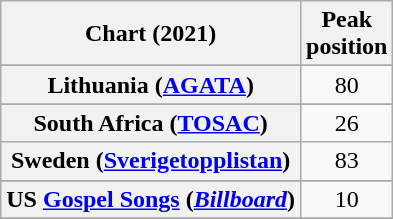<table class="wikitable sortable plainrowheaders" style="text-align:center">
<tr>
<th scope="col">Chart (2021)</th>
<th scope="col">Peak<br>position</th>
</tr>
<tr>
</tr>
<tr>
</tr>
<tr>
</tr>
<tr>
<th scope="row">Lithuania (<a href='#'>AGATA</a>)</th>
<td>80</td>
</tr>
<tr>
</tr>
<tr>
<th scope="row">South Africa (<a href='#'>TOSAC</a>)</th>
<td>26</td>
</tr>
<tr>
<th scope="row">Sweden (<a href='#'>Sverigetopplistan</a>)</th>
<td>83</td>
</tr>
<tr>
</tr>
<tr>
</tr>
<tr>
</tr>
<tr>
<th scope="row">US <a href='#'>Gospel Songs</a> (<em><a href='#'>Billboard</a></em>)</th>
<td>10</td>
</tr>
<tr>
</tr>
</table>
